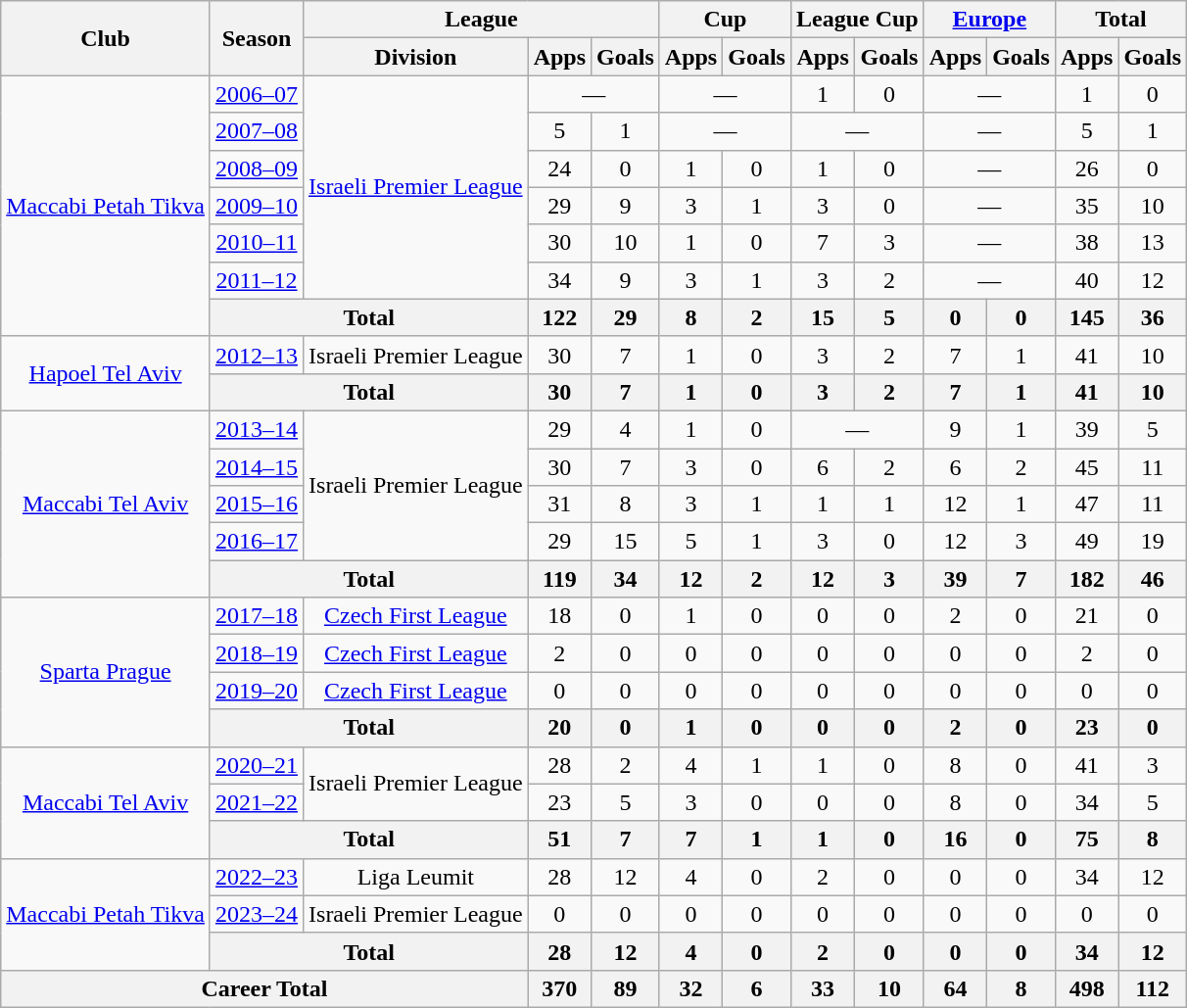<table class="wikitable" style="text-align: center;">
<tr>
<th rowspan="2">Club</th>
<th rowspan="2">Season</th>
<th colspan="3">League</th>
<th colspan="2">Cup</th>
<th colspan="2">League Cup</th>
<th colspan="2"><a href='#'>Europe</a></th>
<th colspan="2">Total</th>
</tr>
<tr>
<th>Division</th>
<th>Apps</th>
<th>Goals</th>
<th>Apps</th>
<th>Goals</th>
<th>Apps</th>
<th>Goals</th>
<th>Apps</th>
<th>Goals</th>
<th>Apps</th>
<th>Goals</th>
</tr>
<tr>
<td rowspan="7" valign="center"><a href='#'>Maccabi Petah Tikva</a></td>
<td><a href='#'>2006–07</a></td>
<td rowspan="6"><a href='#'>Israeli Premier League</a></td>
<td colspan="2">—</td>
<td colspan="2">—</td>
<td>1</td>
<td>0</td>
<td colspan="2">—</td>
<td>1</td>
<td>0</td>
</tr>
<tr>
<td><a href='#'>2007–08</a></td>
<td>5</td>
<td>1</td>
<td colspan="2">—</td>
<td colspan="2">—</td>
<td colspan="2">—</td>
<td>5</td>
<td>1</td>
</tr>
<tr>
<td><a href='#'>2008–09</a></td>
<td>24</td>
<td>0</td>
<td>1</td>
<td>0</td>
<td>1</td>
<td>0</td>
<td colspan="2">—</td>
<td>26</td>
<td>0</td>
</tr>
<tr>
<td><a href='#'>2009–10</a></td>
<td>29</td>
<td>9</td>
<td>3</td>
<td>1</td>
<td>3</td>
<td>0</td>
<td colspan="2">—</td>
<td>35</td>
<td>10</td>
</tr>
<tr>
<td><a href='#'>2010–11</a></td>
<td>30</td>
<td>10</td>
<td>1</td>
<td>0</td>
<td>7</td>
<td>3</td>
<td colspan="2">—</td>
<td>38</td>
<td>13</td>
</tr>
<tr>
<td><a href='#'>2011–12</a></td>
<td>34</td>
<td>9</td>
<td>3</td>
<td>1</td>
<td>3</td>
<td>2</td>
<td colspan="2">—</td>
<td>40</td>
<td>12</td>
</tr>
<tr>
<th colspan="2">Total</th>
<th>122</th>
<th>29</th>
<th>8</th>
<th>2</th>
<th>15</th>
<th>5</th>
<th>0</th>
<th>0</th>
<th>145</th>
<th>36</th>
</tr>
<tr>
<td rowspan="2" valign="center"><a href='#'>Hapoel Tel Aviv</a></td>
<td><a href='#'>2012–13</a></td>
<td>Israeli Premier League</td>
<td>30</td>
<td>7</td>
<td>1</td>
<td>0</td>
<td>3</td>
<td>2</td>
<td>7</td>
<td>1</td>
<td>41</td>
<td>10</td>
</tr>
<tr>
<th colspan="2">Total</th>
<th>30</th>
<th>7</th>
<th>1</th>
<th>0</th>
<th>3</th>
<th>2</th>
<th>7</th>
<th>1</th>
<th>41</th>
<th>10</th>
</tr>
<tr>
<td rowspan="5" valign="center"><a href='#'>Maccabi Tel Aviv</a></td>
<td><a href='#'>2013–14</a></td>
<td rowspan="4">Israeli Premier League</td>
<td>29</td>
<td>4</td>
<td>1</td>
<td>0</td>
<td colspan="2">—</td>
<td>9</td>
<td>1</td>
<td>39</td>
<td>5</td>
</tr>
<tr>
<td><a href='#'>2014–15</a></td>
<td>30</td>
<td>7</td>
<td>3</td>
<td>0</td>
<td>6</td>
<td>2</td>
<td>6</td>
<td>2</td>
<td>45</td>
<td>11</td>
</tr>
<tr>
<td><a href='#'>2015–16</a></td>
<td>31</td>
<td>8</td>
<td>3</td>
<td>1</td>
<td>1</td>
<td>1</td>
<td>12</td>
<td>1</td>
<td>47</td>
<td>11</td>
</tr>
<tr>
<td><a href='#'>2016–17</a></td>
<td>29</td>
<td>15</td>
<td>5</td>
<td>1</td>
<td>3</td>
<td>0</td>
<td>12</td>
<td>3</td>
<td>49</td>
<td>19</td>
</tr>
<tr>
<th colspan="2">Total</th>
<th>119</th>
<th>34</th>
<th>12</th>
<th>2</th>
<th>12</th>
<th>3</th>
<th>39</th>
<th>7</th>
<th>182</th>
<th>46</th>
</tr>
<tr>
<td rowspan="4" valign="center"><a href='#'>Sparta Prague</a></td>
<td><a href='#'>2017–18</a></td>
<td><a href='#'>Czech First League</a></td>
<td>18</td>
<td>0</td>
<td>1</td>
<td>0</td>
<td>0</td>
<td>0</td>
<td>2</td>
<td>0</td>
<td>21</td>
<td>0</td>
</tr>
<tr>
<td><a href='#'>2018–19</a></td>
<td><a href='#'>Czech First League</a></td>
<td>2</td>
<td>0</td>
<td>0</td>
<td>0</td>
<td>0</td>
<td>0</td>
<td>0</td>
<td>0</td>
<td>2</td>
<td>0</td>
</tr>
<tr>
<td><a href='#'>2019–20</a></td>
<td><a href='#'>Czech First League</a></td>
<td>0</td>
<td>0</td>
<td>0</td>
<td>0</td>
<td>0</td>
<td>0</td>
<td>0</td>
<td>0</td>
<td>0</td>
<td>0</td>
</tr>
<tr>
<th colspan="2">Total</th>
<th>20</th>
<th>0</th>
<th>1</th>
<th>0</th>
<th>0</th>
<th>0</th>
<th>2</th>
<th>0</th>
<th>23</th>
<th>0</th>
</tr>
<tr>
<td rowspan="3" valign="center"><a href='#'>Maccabi Tel Aviv</a></td>
<td><a href='#'>2020–21</a></td>
<td rowspan="2">Israeli Premier League</td>
<td>28</td>
<td>2</td>
<td>4</td>
<td>1</td>
<td>1</td>
<td>0</td>
<td>8</td>
<td>0</td>
<td>41</td>
<td>3</td>
</tr>
<tr>
<td><a href='#'>2021–22</a></td>
<td>23</td>
<td>5</td>
<td>3</td>
<td>0</td>
<td>0</td>
<td>0</td>
<td>8</td>
<td>0</td>
<td>34</td>
<td>5</td>
</tr>
<tr>
<th colspan="2">Total</th>
<th>51</th>
<th>7</th>
<th>7</th>
<th>1</th>
<th>1</th>
<th>0</th>
<th>16</th>
<th>0</th>
<th>75</th>
<th>8</th>
</tr>
<tr>
<td rowspan="3" valign="center"><a href='#'>Maccabi Petah Tikva</a></td>
<td><a href='#'>2022–23</a></td>
<td rowspan="1">Liga Leumit</td>
<td>28</td>
<td>12</td>
<td>4</td>
<td>0</td>
<td>2</td>
<td>0</td>
<td>0</td>
<td>0</td>
<td>34</td>
<td>12</td>
</tr>
<tr>
<td><a href='#'>2023–24</a></td>
<td rowspan="1">Israeli Premier League</td>
<td>0</td>
<td>0</td>
<td>0</td>
<td>0</td>
<td>0</td>
<td>0</td>
<td>0</td>
<td>0</td>
<td>0</td>
<td>0</td>
</tr>
<tr>
<th colspan="2">Total</th>
<th>28</th>
<th>12</th>
<th>4</th>
<th>0</th>
<th>2</th>
<th>0</th>
<th>0</th>
<th>0</th>
<th>34</th>
<th>12</th>
</tr>
<tr>
<th colspan="3">Career Total</th>
<th>370</th>
<th>89</th>
<th>32</th>
<th>6</th>
<th>33</th>
<th>10</th>
<th>64</th>
<th>8</th>
<th>498</th>
<th>112</th>
</tr>
</table>
